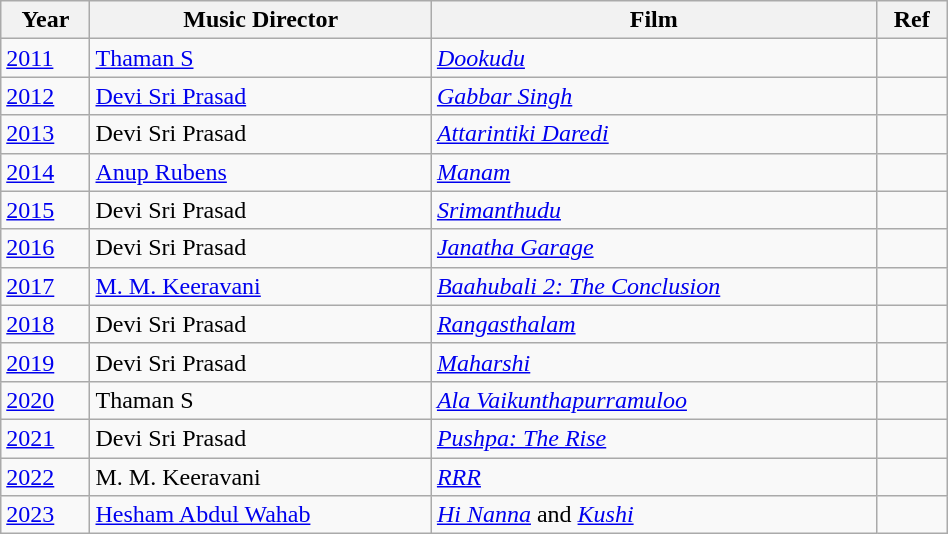<table class="wikitable sortable" style="width:50%;">
<tr>
<th>Year</th>
<th>Music Director</th>
<th>Film</th>
<th>Ref</th>
</tr>
<tr>
<td><a href='#'>2011</a></td>
<td><a href='#'>Thaman S</a></td>
<td><em><a href='#'>Dookudu</a></em></td>
<td></td>
</tr>
<tr>
<td><a href='#'>2012</a></td>
<td><a href='#'>Devi Sri Prasad</a></td>
<td><em><a href='#'>Gabbar Singh</a></em></td>
<td></td>
</tr>
<tr>
<td><a href='#'>2013</a></td>
<td>Devi Sri Prasad</td>
<td><em><a href='#'>Attarintiki Daredi</a></em></td>
<td></td>
</tr>
<tr>
<td><a href='#'>2014</a></td>
<td><a href='#'>Anup Rubens</a></td>
<td><a href='#'><em>Manam</em></a></td>
<td></td>
</tr>
<tr>
<td><a href='#'>2015</a></td>
<td>Devi Sri Prasad</td>
<td><em><a href='#'>Srimanthudu</a></em></td>
<td></td>
</tr>
<tr>
<td><a href='#'>2016</a></td>
<td>Devi Sri Prasad</td>
<td><em><a href='#'>Janatha Garage</a></em></td>
<td></td>
</tr>
<tr>
<td><a href='#'>2017</a></td>
<td><a href='#'>M. M. Keeravani</a></td>
<td><em><a href='#'>Baahubali 2: The Conclusion</a></em></td>
<td></td>
</tr>
<tr>
<td><a href='#'>2018</a></td>
<td>Devi Sri Prasad</td>
<td><em><a href='#'>Rangasthalam</a></em></td>
<td></td>
</tr>
<tr>
<td><a href='#'>2019</a></td>
<td>Devi Sri Prasad</td>
<td><a href='#'><em>Maharshi</em></a></td>
<td></td>
</tr>
<tr>
<td><a href='#'>2020</a></td>
<td>Thaman S</td>
<td><em><a href='#'>Ala Vaikunthapurramuloo</a></em></td>
<td></td>
</tr>
<tr>
<td><a href='#'>2021</a></td>
<td>Devi Sri Prasad</td>
<td><em><a href='#'>Pushpa: The Rise</a></em></td>
<td></td>
</tr>
<tr>
<td><a href='#'>2022</a></td>
<td>M. M. Keeravani</td>
<td><em><a href='#'>RRR</a></em></td>
<td></td>
</tr>
<tr>
<td><a href='#'>2023</a></td>
<td><a href='#'>Hesham Abdul Wahab</a></td>
<td><a href='#'><em>Hi Nanna</em></a> and <a href='#'><em>Kushi</em></a></td>
<td></td>
</tr>
</table>
